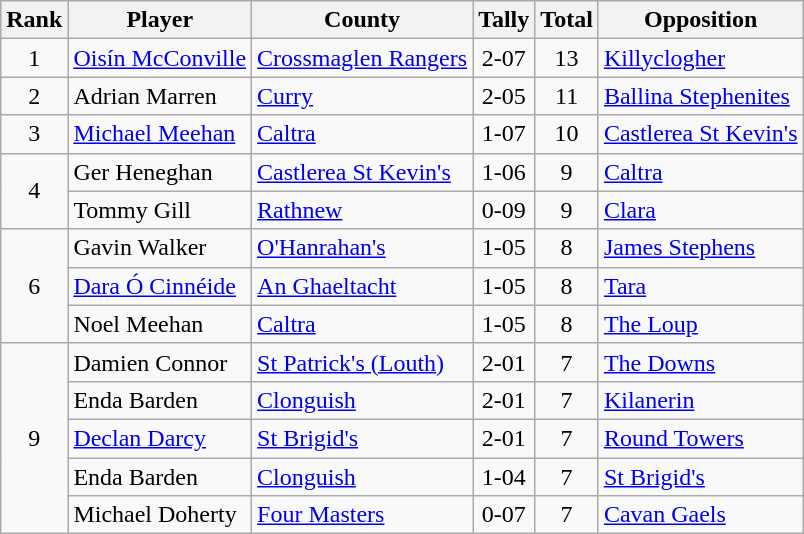<table class="wikitable">
<tr>
<th>Rank</th>
<th>Player</th>
<th>County</th>
<th>Tally</th>
<th>Total</th>
<th>Opposition</th>
</tr>
<tr>
<td rowspan=1 align=center>1</td>
<td><a href='#'>Oisín McConville</a></td>
<td><a href='#'>Crossmaglen Rangers</a></td>
<td align=center>2-07</td>
<td align=center>13</td>
<td><a href='#'>Killyclogher</a></td>
</tr>
<tr>
<td rowspan=1 align=center>2</td>
<td>Adrian Marren</td>
<td><a href='#'>Curry</a></td>
<td align=center>2-05</td>
<td align=center>11</td>
<td><a href='#'>Ballina Stephenites</a></td>
</tr>
<tr>
<td rowspan=1 align=center>3</td>
<td><a href='#'>Michael Meehan</a></td>
<td><a href='#'>Caltra</a></td>
<td align=center>1-07</td>
<td align=center>10</td>
<td><a href='#'>Castlerea St Kevin's</a></td>
</tr>
<tr>
<td rowspan=2 align=center>4</td>
<td>Ger Heneghan</td>
<td><a href='#'>Castlerea St Kevin's</a></td>
<td align=center>1-06</td>
<td align=center>9</td>
<td><a href='#'>Caltra</a></td>
</tr>
<tr>
<td>Tommy Gill</td>
<td><a href='#'>Rathnew</a></td>
<td align=center>0-09</td>
<td align=center>9</td>
<td><a href='#'>Clara</a></td>
</tr>
<tr>
<td rowspan=3 align=center>6</td>
<td>Gavin Walker</td>
<td><a href='#'>O'Hanrahan's</a></td>
<td align=center>1-05</td>
<td align=center>8</td>
<td><a href='#'>James Stephens</a></td>
</tr>
<tr>
<td><a href='#'>Dara Ó Cinnéide</a></td>
<td><a href='#'>An Ghaeltacht</a></td>
<td align=center>1-05</td>
<td align=center>8</td>
<td><a href='#'>Tara</a></td>
</tr>
<tr>
<td>Noel Meehan</td>
<td><a href='#'>Caltra</a></td>
<td align=center>1-05</td>
<td align=center>8</td>
<td><a href='#'>The Loup</a></td>
</tr>
<tr>
<td rowspan=5 align=center>9</td>
<td>Damien Connor</td>
<td><a href='#'>St Patrick's (Louth)</a></td>
<td align=center>2-01</td>
<td align=center>7</td>
<td><a href='#'>The Downs</a></td>
</tr>
<tr>
<td>Enda Barden</td>
<td><a href='#'>Clonguish</a></td>
<td align=center>2-01</td>
<td align=center>7</td>
<td><a href='#'>Kilanerin</a></td>
</tr>
<tr>
<td><a href='#'>Declan Darcy</a></td>
<td><a href='#'>St Brigid's</a></td>
<td align=center>2-01</td>
<td align=center>7</td>
<td><a href='#'>Round Towers</a></td>
</tr>
<tr>
<td>Enda Barden</td>
<td><a href='#'>Clonguish</a></td>
<td align=center>1-04</td>
<td align=center>7</td>
<td><a href='#'>St Brigid's</a></td>
</tr>
<tr>
<td>Michael Doherty</td>
<td><a href='#'>Four Masters</a></td>
<td align=center>0-07</td>
<td align=center>7</td>
<td><a href='#'>Cavan Gaels</a></td>
</tr>
</table>
